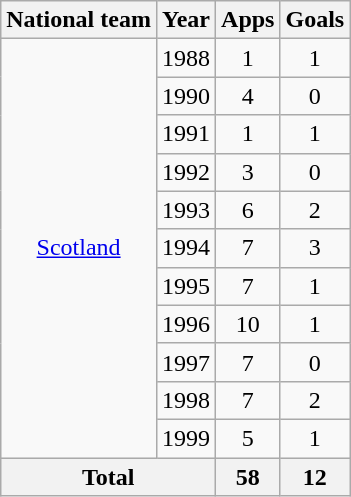<table class="wikitable" style="text-align:center">
<tr>
<th>National team</th>
<th>Year</th>
<th>Apps</th>
<th>Goals</th>
</tr>
<tr>
<td rowspan="11"><a href='#'>Scotland</a></td>
<td>1988</td>
<td>1</td>
<td>1</td>
</tr>
<tr>
<td>1990</td>
<td>4</td>
<td>0</td>
</tr>
<tr>
<td>1991</td>
<td>1</td>
<td>1</td>
</tr>
<tr>
<td>1992</td>
<td>3</td>
<td>0</td>
</tr>
<tr>
<td>1993</td>
<td>6</td>
<td>2</td>
</tr>
<tr>
<td>1994</td>
<td>7</td>
<td>3</td>
</tr>
<tr>
<td>1995</td>
<td>7</td>
<td>1</td>
</tr>
<tr>
<td>1996</td>
<td>10</td>
<td>1</td>
</tr>
<tr>
<td>1997</td>
<td>7</td>
<td>0</td>
</tr>
<tr>
<td>1998</td>
<td>7</td>
<td>2</td>
</tr>
<tr>
<td>1999</td>
<td>5</td>
<td>1</td>
</tr>
<tr>
<th colspan="2">Total</th>
<th>58</th>
<th>12</th>
</tr>
</table>
